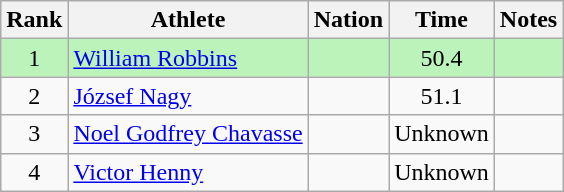<table class="wikitable sortable" style="text-align:center">
<tr>
<th>Rank</th>
<th>Athlete</th>
<th>Nation</th>
<th>Time</th>
<th>Notes</th>
</tr>
<tr bgcolor=bbf3bb>
<td>1</td>
<td align=left data-sort-value="Robbins, William"><a href='#'>William Robbins</a></td>
<td align=left></td>
<td>50.4</td>
<td></td>
</tr>
<tr>
<td>2</td>
<td align=left data-sort-value="Nagy, József"><a href='#'>József Nagy</a></td>
<td align=left></td>
<td>51.1</td>
<td></td>
</tr>
<tr>
<td>3</td>
<td align=left data-sort-value="Chavasse, Noel Godfrey"><a href='#'>Noel Godfrey Chavasse</a></td>
<td align=left></td>
<td>Unknown</td>
<td></td>
</tr>
<tr>
<td>4</td>
<td align=left data-sort-value="Henny, Victor"><a href='#'>Victor Henny</a></td>
<td align=left></td>
<td>Unknown</td>
<td></td>
</tr>
</table>
